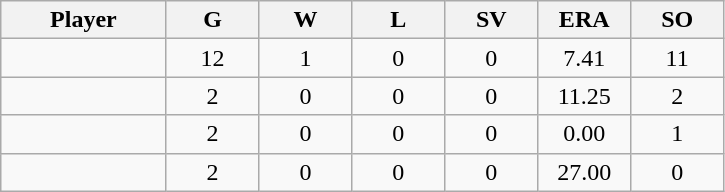<table class="wikitable sortable">
<tr>
<th bgcolor="#DDDDFF" width="16%">Player</th>
<th bgcolor="#DDDDFF" width="9%">G</th>
<th bgcolor="#DDDDFF" width="9%">W</th>
<th bgcolor="#DDDDFF" width="9%">L</th>
<th bgcolor="#DDDDFF" width="9%">SV</th>
<th bgcolor="#DDDDFF" width="9%">ERA</th>
<th bgcolor="#DDDDFF" width="9%">SO</th>
</tr>
<tr align="center">
<td></td>
<td>12</td>
<td>1</td>
<td>0</td>
<td>0</td>
<td>7.41</td>
<td>11</td>
</tr>
<tr align="center">
<td></td>
<td>2</td>
<td>0</td>
<td>0</td>
<td>0</td>
<td>11.25</td>
<td>2</td>
</tr>
<tr align="center">
<td></td>
<td>2</td>
<td>0</td>
<td>0</td>
<td>0</td>
<td>0.00</td>
<td>1</td>
</tr>
<tr align="center">
<td></td>
<td>2</td>
<td>0</td>
<td>0</td>
<td>0</td>
<td>27.00</td>
<td>0</td>
</tr>
</table>
